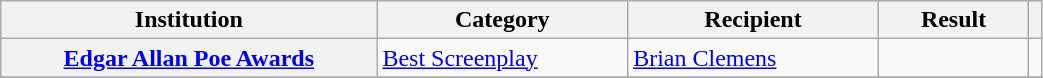<table class="wikitable unsortable plainrowheaders" style="width:55%;">
<tr>
<th style="width:30%;">Institution</th>
<th style="width:20%;">Category</th>
<th style="width:20%;">Recipient</th>
<th style="width:12%;">Result</th>
<th style="width:1%;"></th>
</tr>
<tr>
<th scope="row" style="text-align:center;"><a href='#'>Edgar Allan Poe Awards</a></th>
<td><a href='#'>Best Screenplay</a></td>
<td><a href='#'>Brian Clemens</a></td>
<td></td>
<td style="text-align:center;"></td>
</tr>
<tr>
</tr>
</table>
